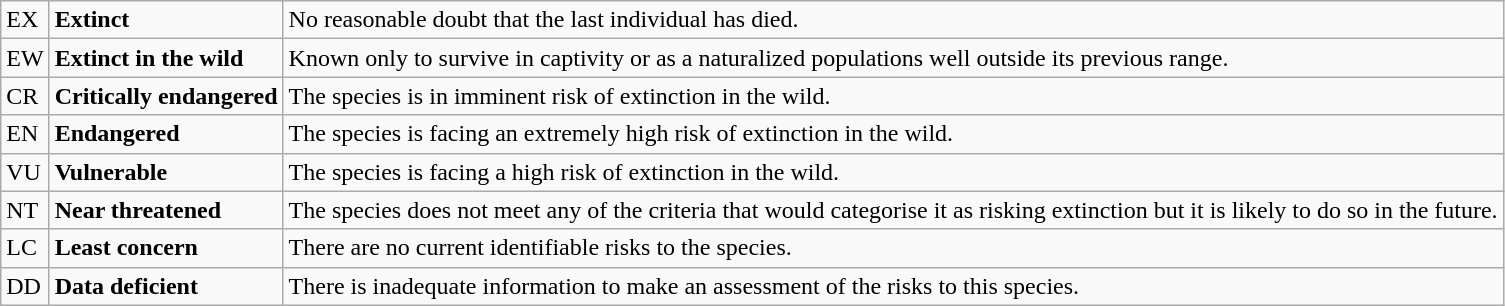<table class="wikitable" style="text-align:left">
<tr>
<td>EX</td>
<td><strong>Extinct</strong></td>
<td>No reasonable doubt that the last individual has died.</td>
</tr>
<tr>
<td>EW</td>
<td><strong>Extinct in the wild</strong></td>
<td>Known only to survive in captivity or as a naturalized populations well outside its previous range.</td>
</tr>
<tr>
<td>CR</td>
<td><strong>Critically endangered</strong></td>
<td>The species is in imminent risk of extinction in the wild.</td>
</tr>
<tr>
<td>EN</td>
<td><strong>Endangered</strong></td>
<td>The species is facing an extremely high risk of extinction in the wild.</td>
</tr>
<tr>
<td>VU</td>
<td><strong>Vulnerable</strong></td>
<td>The species is facing a high risk of extinction in the wild.</td>
</tr>
<tr>
<td>NT</td>
<td><strong>Near threatened</strong></td>
<td>The species does not meet any of the criteria that would categorise it as risking extinction but it is likely to do so in the future.</td>
</tr>
<tr>
<td>LC</td>
<td><strong>Least concern</strong></td>
<td>There are no current identifiable risks to the species.</td>
</tr>
<tr>
<td>DD</td>
<td><strong>Data deficient</strong></td>
<td>There is inadequate information to make an assessment of the risks to this species.</td>
</tr>
</table>
